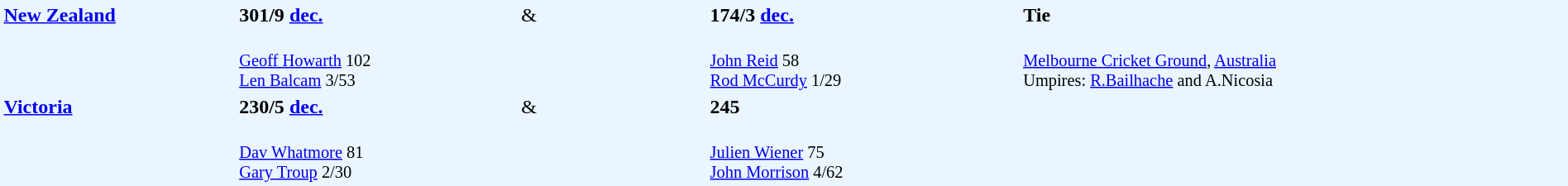<table width="100%" style="background: #EBF5FF">
<tr>
<td width="15%" valign="top" rowspan="2"><strong><a href='#'>New Zealand</a></strong></td>
<td width="18%"><strong>301/9 <a href='#'>dec.</a></strong></td>
<td width="12%">&</td>
<td width="20%"><strong>174/3 <a href='#'>dec.</a></strong></td>
<td width="35%"><strong>Tie</strong></td>
</tr>
<tr>
<td style="font-size: 85%;" valign="top"><br><a href='#'>Geoff Howarth</a> 102<br>
<a href='#'>Len Balcam</a> 3/53</td>
<td></td>
<td style="font-size: 85%;"><br><a href='#'>John Reid</a> 58<br>
<a href='#'>Rod McCurdy</a> 1/29</td>
<td valign="top" style="font-size: 85%;" rowspan="3"><br><a href='#'>Melbourne Cricket Ground</a>, <a href='#'>Australia</a><br>
Umpires: <a href='#'>R.Bailhache</a> and A.Nicosia</td>
</tr>
<tr>
<td valign="top" rowspan="2"><strong><a href='#'>Victoria</a></strong></td>
<td><strong>230/5 <a href='#'>dec.</a></strong></td>
<td>&</td>
<td><strong>245</strong></td>
</tr>
<tr>
<td style="font-size: 85%;"><br><a href='#'>Dav Whatmore</a> 81<br>
<a href='#'>Gary Troup</a> 2/30</td>
<td></td>
<td valign="top" style="font-size: 85%;"><br><a href='#'>Julien Wiener</a> 75<br>
<a href='#'>John Morrison</a> 4/62</td>
</tr>
</table>
